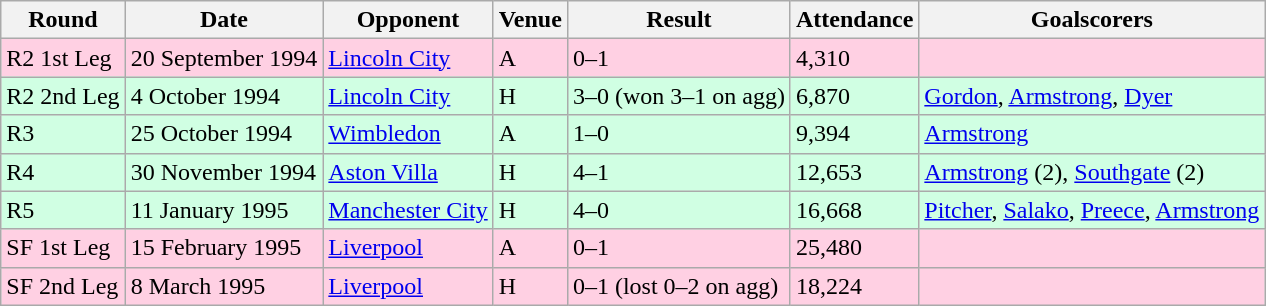<table class="wikitable">
<tr>
<th>Round</th>
<th>Date</th>
<th>Opponent</th>
<th>Venue</th>
<th>Result</th>
<th>Attendance</th>
<th>Goalscorers</th>
</tr>
<tr style="background-color: #ffd0e3;">
<td>R2 1st Leg</td>
<td>20 September 1994</td>
<td><a href='#'>Lincoln City</a></td>
<td>A</td>
<td>0–1</td>
<td>4,310</td>
<td></td>
</tr>
<tr style="background-color: #d0ffe3;">
<td>R2 2nd Leg</td>
<td>4 October 1994</td>
<td><a href='#'>Lincoln City</a></td>
<td>H</td>
<td>3–0 (won 3–1 on agg)</td>
<td>6,870</td>
<td><a href='#'>Gordon</a>, <a href='#'>Armstrong</a>, <a href='#'>Dyer</a></td>
</tr>
<tr style="background-color: #d0ffe3;">
<td>R3</td>
<td>25 October 1994</td>
<td><a href='#'>Wimbledon</a></td>
<td>A</td>
<td>1–0</td>
<td>9,394</td>
<td><a href='#'>Armstrong</a></td>
</tr>
<tr style="background-color: #d0ffe3;">
<td>R4</td>
<td>30 November 1994</td>
<td><a href='#'>Aston Villa</a></td>
<td>H</td>
<td>4–1</td>
<td>12,653</td>
<td><a href='#'>Armstrong</a> (2), <a href='#'>Southgate</a> (2)</td>
</tr>
<tr style="background-color: #d0ffe3;">
<td>R5</td>
<td>11 January 1995</td>
<td><a href='#'>Manchester City</a></td>
<td>H</td>
<td>4–0</td>
<td>16,668</td>
<td><a href='#'>Pitcher</a>, <a href='#'>Salako</a>, <a href='#'>Preece</a>, <a href='#'>Armstrong</a></td>
</tr>
<tr style="background-color: #ffd0e3;">
<td>SF 1st Leg</td>
<td>15 February 1995</td>
<td><a href='#'>Liverpool</a></td>
<td>A</td>
<td>0–1</td>
<td>25,480</td>
<td></td>
</tr>
<tr style="background-color: #ffd0e3;">
<td>SF 2nd Leg</td>
<td>8 March 1995</td>
<td><a href='#'>Liverpool</a></td>
<td>H</td>
<td>0–1 (lost 0–2 on agg)</td>
<td>18,224</td>
<td></td>
</tr>
</table>
